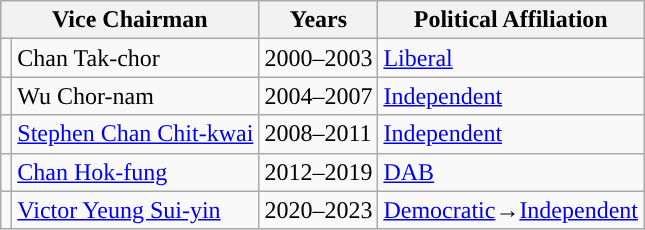<table class="wikitable">
<tr>
<th colspan=2>Vice Chairman</th>
<th>Years</th>
<th>Political Affiliation</th>
</tr>
<tr>
<td style="color:inherit;background: "></td>
<td>Chan Tak-chor</td>
<td>2000–2003</td>
<td><a href='#'>Liberal</a></td>
</tr>
<tr>
<td style="color:inherit;background: "></td>
<td>Wu Chor-nam</td>
<td>2004–2007</td>
<td><a href='#'>Independent</a></td>
</tr>
<tr>
<td style="color:inherit;background: "></td>
<td><a href='#'>Stephen Chan Chit-kwai</a></td>
<td>2008–2011</td>
<td><a href='#'>Independent</a></td>
</tr>
<tr>
<td style="color:inherit;background: "></td>
<td><a href='#'>Chan Hok-fung</a></td>
<td>2012–2019</td>
<td><a href='#'>DAB</a></td>
</tr>
<tr>
<td style="color:inherit;background: "></td>
<td><a href='#'>Victor Yeung Sui-yin</a></td>
<td>2020–2023</td>
<td><a href='#'>Democratic</a>→<a href='#'>Independent</a></td>
</tr>
</table>
